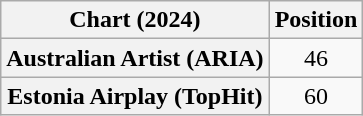<table class="wikitable sortable plainrowheaders" style="text-align:center">
<tr>
<th scope="col">Chart (2024)</th>
<th scope="col">Position</th>
</tr>
<tr>
<th scope="row">Australian Artist (ARIA)</th>
<td>46</td>
</tr>
<tr>
<th scope="row">Estonia Airplay (TopHit)</th>
<td>60</td>
</tr>
</table>
